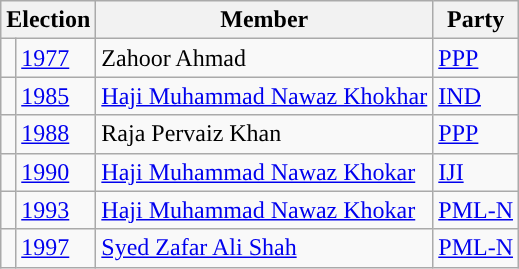<table class="wikitable">
<tr>
<th colspan="2">Election</th>
<th>Member</th>
<th>Party</th>
</tr>
<tr>
<td style="background-color: "></td>
<td><a href='#'>1977</a></td>
<td>Zahoor Ahmad</td>
<td><a href='#'>PPP</a></td>
</tr>
<tr>
<td style="background-color: "></td>
<td><a href='#'>1985</a></td>
<td><a href='#'>Haji Muhammad Nawaz Khokhar</a></td>
<td><a href='#'>IND</a></td>
</tr>
<tr>
<td style="background-color: "></td>
<td><a href='#'>1988</a></td>
<td>Raja Pervaiz Khan</td>
<td><a href='#'>PPP</a></td>
</tr>
<tr>
<td style="background-color: "></td>
<td><a href='#'>1990</a></td>
<td><a href='#'>Haji Muhammad Nawaz Khokar</a></td>
<td><a href='#'>IJI</a></td>
</tr>
<tr>
<td style="background-color: "></td>
<td><a href='#'>1993</a></td>
<td><a href='#'>Haji Muhammad Nawaz Khokar</a></td>
<td><a href='#'>PML-N</a></td>
</tr>
<tr>
<td style="background-color: "></td>
<td><a href='#'>1997</a></td>
<td><a href='#'>Syed Zafar Ali Shah</a></td>
<td><a href='#'>PML-N</a></td>
</tr>
</table>
